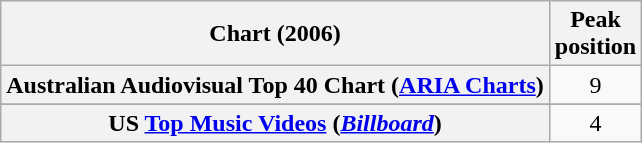<table class="wikitable plainrowheaders sortable" style="text-align:center">
<tr>
<th>Chart (2006)</th>
<th>Peak<br>position</th>
</tr>
<tr>
<th scope="row">Australian Audiovisual Top 40 Chart (<a href='#'>ARIA Charts</a>)</th>
<td>9</td>
</tr>
<tr>
</tr>
<tr>
<th scope="row">US <a href='#'>Top Music Videos</a> (<em><a href='#'>Billboard</a></em>)</th>
<td>4</td>
</tr>
</table>
